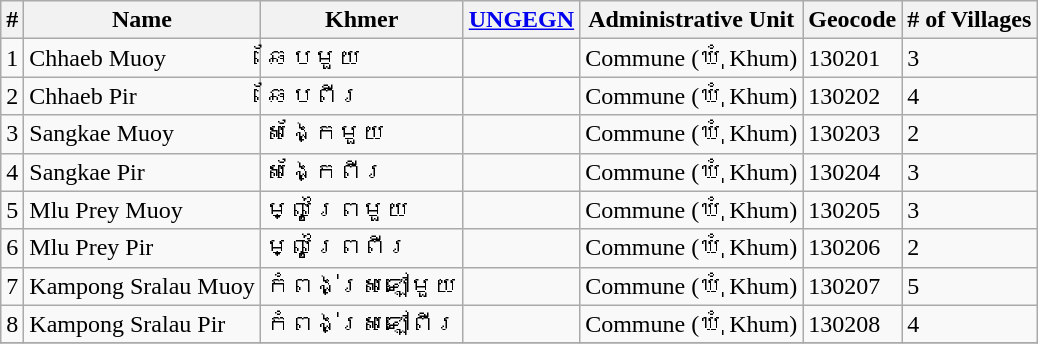<table class="wikitable sortable">
<tr>
<th>#</th>
<th>Name</th>
<th>Khmer</th>
<th><a href='#'>UNGEGN</a></th>
<th>Administrative Unit</th>
<th>Geocode</th>
<th># of Villages</th>
</tr>
<tr>
<td>1</td>
<td>Chhaeb Muoy</td>
<td>ឆែបមួយ</td>
<td></td>
<td>Commune (ឃុំ Khum)</td>
<td>130201</td>
<td>3</td>
</tr>
<tr>
<td>2</td>
<td>Chhaeb Pir</td>
<td>ឆែបពីរ</td>
<td></td>
<td>Commune (ឃុំ Khum)</td>
<td>130202</td>
<td>4</td>
</tr>
<tr>
<td>3</td>
<td>Sangkae Muoy</td>
<td>សង្កែមួយ</td>
<td></td>
<td>Commune (ឃុំ Khum)</td>
<td>130203</td>
<td>2</td>
</tr>
<tr>
<td>4</td>
<td>Sangkae Pir</td>
<td>សង្កែពីរ</td>
<td></td>
<td>Commune (ឃុំ Khum)</td>
<td>130204</td>
<td>3</td>
</tr>
<tr>
<td>5</td>
<td>Mlu Prey Muoy</td>
<td>ម្លូព្រៃមួយ</td>
<td></td>
<td>Commune (ឃុំ Khum)</td>
<td>130205</td>
<td>3</td>
</tr>
<tr>
<td>6</td>
<td>Mlu Prey Pir</td>
<td>ម្លូព្រៃពីរ</td>
<td></td>
<td>Commune (ឃុំ Khum)</td>
<td>130206</td>
<td>2</td>
</tr>
<tr>
<td>7</td>
<td>Kampong Sralau Muoy</td>
<td>កំពង់ស្រឡៅមួយ</td>
<td></td>
<td>Commune (ឃុំ Khum)</td>
<td>130207</td>
<td>5</td>
</tr>
<tr>
<td>8</td>
<td>Kampong Sralau Pir</td>
<td>កំពង់ស្រឡៅពីរ</td>
<td></td>
<td>Commune (ឃុំ Khum)</td>
<td>130208</td>
<td>4</td>
</tr>
<tr>
</tr>
</table>
